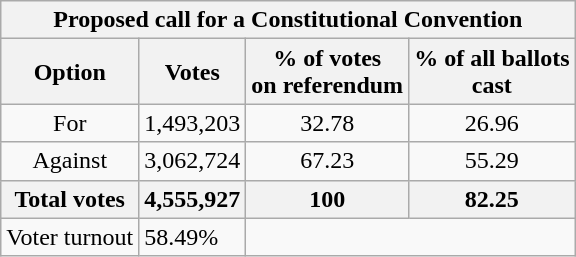<table class="wikitable">
<tr>
<th colspan=4 text align=center>Proposed call for a Constitutional Convention</th>
</tr>
<tr>
<th>Option</th>
<th>Votes</th>
<th>% of votes<br>on referendum</th>
<th>% of all ballots<br>cast</th>
</tr>
<tr>
<td text align=center>For</td>
<td text align=center>1,493,203</td>
<td text align=center>32.78</td>
<td text align=center>26.96</td>
</tr>
<tr>
<td text align=center>Against</td>
<td text align=center>3,062,724</td>
<td text align=center>67.23</td>
<td text align=center>55.29</td>
</tr>
<tr>
<th text align=center>Total votes</th>
<th text align=center><strong>4,555,927</strong></th>
<th text align=center><strong>100</strong></th>
<th text align=center><strong>82.25</strong></th>
</tr>
<tr>
<td>Voter turnout</td>
<td>58.49%</td>
</tr>
</table>
